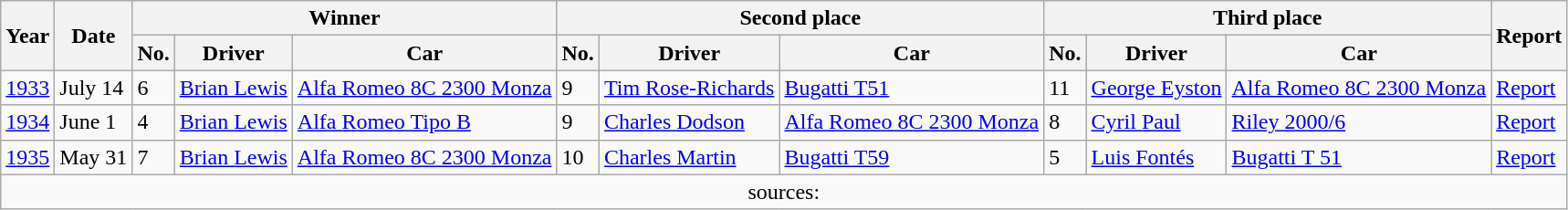<table class="wikitable">
<tr>
<th rowspan="2">Year</th>
<th rowspan="2">Date</th>
<th COLSPAN=3>Winner</th>
<th COLSPAN=3>Second place</th>
<th COLSPAN=3>Third place</th>
<th rowspan="2">Report</th>
</tr>
<tr>
<th>No.</th>
<th>Driver</th>
<th>Car</th>
<th>No.</th>
<th>Driver</th>
<th>Car</th>
<th>No.</th>
<th>Driver</th>
<th>Car</th>
</tr>
<tr>
<td><a href='#'>1933</a></td>
<td>July 14</td>
<td>6</td>
<td> <a href='#'>Brian Lewis</a></td>
<td><a href='#'>Alfa Romeo 8C 2300 Monza</a></td>
<td>9</td>
<td> <a href='#'>Tim Rose-Richards</a></td>
<td><a href='#'>Bugatti T51</a></td>
<td>11</td>
<td> <a href='#'>George Eyston</a></td>
<td><a href='#'>Alfa Romeo 8C 2300 Monza</a></td>
<td><a href='#'>Report</a></td>
</tr>
<tr>
<td><a href='#'>1934</a></td>
<td>June 1</td>
<td>4</td>
<td> <a href='#'>Brian Lewis</a></td>
<td><a href='#'>Alfa Romeo Tipo B</a></td>
<td>9</td>
<td> <a href='#'>Charles Dodson</a></td>
<td><a href='#'>Alfa Romeo 8C 2300 Monza</a></td>
<td>8</td>
<td> <a href='#'>Cyril Paul</a></td>
<td><a href='#'>Riley 2000/6</a></td>
<td><a href='#'>Report</a></td>
</tr>
<tr>
<td><a href='#'>1935</a></td>
<td>May 31</td>
<td>7</td>
<td> <a href='#'>Brian Lewis</a></td>
<td><a href='#'>Alfa Romeo 8C 2300 Monza</a></td>
<td>10</td>
<td> <a href='#'>Charles Martin</a></td>
<td><a href='#'>Bugatti T59</a></td>
<td>5</td>
<td> <a href='#'>Luis Fontés</a></td>
<td><a href='#'>Bugatti T 51</a></td>
<td><a href='#'>Report</a></td>
</tr>
<tr>
<td colspan="12" style="text-align:center;">sources:</td>
</tr>
</table>
